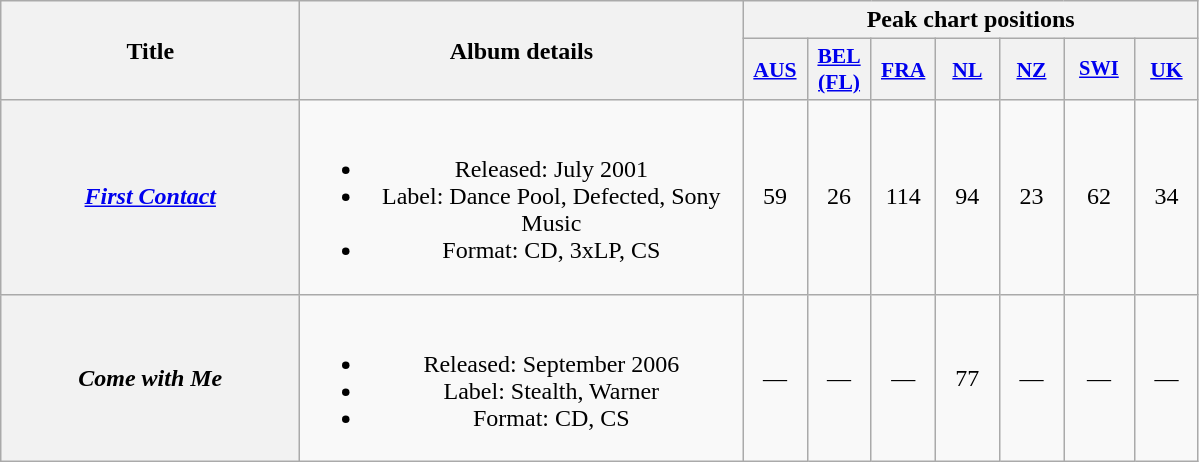<table class="wikitable plainrowheaders" style="text-align:center;">
<tr>
<th scope="col" rowspan="2" style="width:12em;">Title</th>
<th scope="col" rowspan="2" style="width:18em;">Album details</th>
<th scope="col" colspan="7">Peak chart positions</th>
</tr>
<tr>
<th scope="col" style="width:2.5em;font-size:90%;"><a href='#'>AUS</a><br></th>
<th scope="col" style="width:2.5em;font-size:90%;"><a href='#'>BEL<br>(FL)</a><br></th>
<th scope="col" style="width:2.5em;font-size:90%;"><a href='#'>FRA</a><br></th>
<th scope="col" style="width:2.5em;font-size:90%;"><a href='#'>NL</a><br></th>
<th scope="col" style="width:2.5em;font-size:90%;"><a href='#'>NZ</a><br></th>
<th scope="col" style="width:3em;font-size:85%;"><a href='#'>SWI</a><br></th>
<th scope="col" style="width:2.5em;font-size:90%;"><a href='#'>UK</a><br></th>
</tr>
<tr>
<th scope="row"><em><a href='#'>First Contact</a></em></th>
<td><br><ul><li>Released: July 2001</li><li>Label: Dance Pool, Defected, Sony Music</li><li>Format: CD, 3xLP, CS</li></ul></td>
<td>59</td>
<td>26</td>
<td>114</td>
<td>94</td>
<td>23</td>
<td>62</td>
<td>34</td>
</tr>
<tr>
<th scope="row"><em>Come with Me</em></th>
<td><br><ul><li>Released: September 2006</li><li>Label: Stealth, Warner</li><li>Format: CD, CS</li></ul></td>
<td>—</td>
<td>—</td>
<td>—</td>
<td>77</td>
<td>—</td>
<td>—</td>
<td>—</td>
</tr>
</table>
